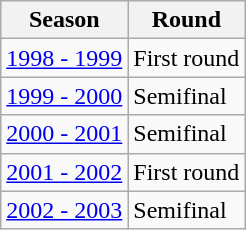<table class="wikitable">
<tr>
<th>Season</th>
<th>Round</th>
</tr>
<tr>
<td><a href='#'>1998 - 1999</a></td>
<td>First round</td>
</tr>
<tr>
<td><a href='#'>1999 - 2000</a></td>
<td>Semifinal</td>
</tr>
<tr>
<td><a href='#'>2000 - 2001</a></td>
<td>Semifinal</td>
</tr>
<tr>
<td><a href='#'>2001 - 2002</a></td>
<td>First round</td>
</tr>
<tr>
<td><a href='#'>2002 - 2003</a></td>
<td>Semifinal</td>
</tr>
</table>
